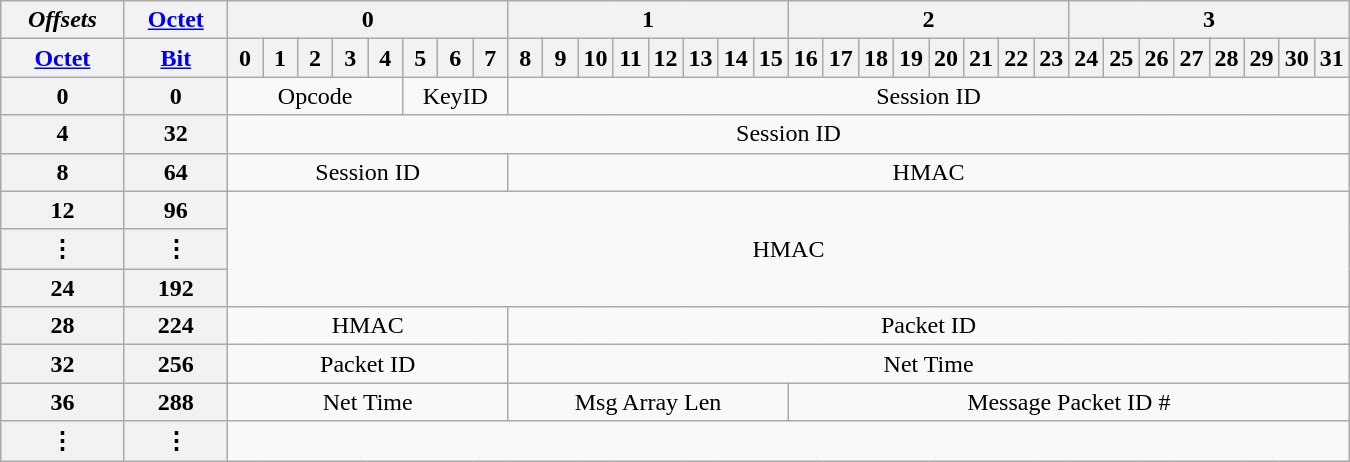<table class=wikitable style="margin:0 auto;text-align:center">
<tr>
<th><em>Offsets</em></th>
<th><a href='#'>Octet</a></th>
<th colspan=8>0</th>
<th colspan=8>1</th>
<th colspan=8>2</th>
<th colspan=8>3</th>
</tr>
<tr>
<th><a href='#'>Octet</a></th>
<th><a href='#'>Bit</a></th>
<th style=width:2.6%>0</th>
<th style=width:2.6%>1</th>
<th style=width:2.6%>2</th>
<th style=width:2.6%>3</th>
<th style=width:2.6%>4</th>
<th style=width:2.6%>5</th>
<th style=width:2.6%>6</th>
<th style=width:2.6%>7</th>
<th style=width:2.6%>8</th>
<th style=width:2.6%>9</th>
<th style=width:2.6%>10</th>
<th style=width:2.6%>11</th>
<th style=width:2.6%>12</th>
<th style=width:2.6%>13</th>
<th style=width:2.6%>14</th>
<th style=width:2.6%>15</th>
<th style=width:2.6%>16</th>
<th style=width:2.6%>17</th>
<th style=width:2.6%>18</th>
<th style=width:2.6%>19</th>
<th style=width:2.6%>20</th>
<th style=width:2.6%>21</th>
<th style=width:2.6%>22</th>
<th style=width:2.6%>23</th>
<th style=width:2.6%>24</th>
<th style=width:2.6%>25</th>
<th style=width:2.6%>26</th>
<th style=width:2.6%>27</th>
<th style=width:2.6%>28</th>
<th style=width:2.6%>29</th>
<th style=width:2.6%>30</th>
<th style=width:2.6%>31</th>
</tr>
<tr>
<th>0</th>
<th>0</th>
<td colspan=5>Opcode</td>
<td colspan=3>KeyID</td>
<td colspan=24>Session ID</td>
</tr>
<tr>
<th>4</th>
<th>32</th>
<td colspan=32>Session ID</td>
</tr>
<tr>
<th>8</th>
<th>64</th>
<td colspan=8>Session ID</td>
<td colspan=24>HMAC</td>
</tr>
<tr>
<th>12</th>
<th>96</th>
<td colspan=32 rowspan=3>HMAC</td>
</tr>
<tr>
<th>⋮</th>
<th>⋮</th>
</tr>
<tr>
<th>24</th>
<th>192</th>
</tr>
<tr>
<th>28</th>
<th>224</th>
<td colspan=8>HMAC</td>
<td colspan=24>Packet ID</td>
</tr>
<tr>
<th>32</th>
<th>256</th>
<td colspan=8>Packet ID</td>
<td colspan=24>Net Time</td>
</tr>
<tr>
<th>36</th>
<th>288</th>
<td colspan=8>Net Time</td>
<td colspan=8>Msg Array Len</td>
<td colspan=16>Message Packet ID #</td>
</tr>
<tr>
<th>⋮</th>
<th>⋮</th>
</tr>
</table>
